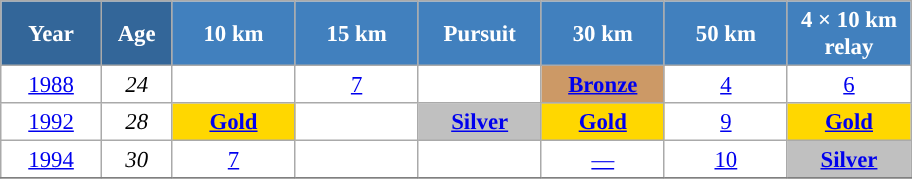<table class="wikitable" style="font-size:95%; text-align:center; border:grey solid 1px; border-collapse:collapse; background:#ffffff;">
<tr>
<th style="background-color:#369; color:white; width:60px;"> Year </th>
<th style="background-color:#369; color:white; width:40px;"> Age </th>
<th style="background-color:#4180be; color:white; width:75px;"> 10 km </th>
<th style="background-color:#4180be; color:white; width:75px;"> 15 km </th>
<th style="background-color:#4180be; color:white; width:75px;"> Pursuit </th>
<th style="background-color:#4180be; color:white; width:75px;"> 30 km </th>
<th style="background-color:#4180be; color:white; width:75px;"> 50 km </th>
<th style="background-color:#4180be; color:white; width:75px;"> 4 × 10 km <br> relay </th>
</tr>
<tr>
<td><a href='#'>1988</a></td>
<td><em>24</em></td>
<td></td>
<td><a href='#'>7</a></td>
<td></td>
<td bgcolor="cc9966"><a href='#'><strong>Bronze</strong></a></td>
<td><a href='#'>4</a></td>
<td><a href='#'>6</a></td>
</tr>
<tr>
<td><a href='#'>1992</a></td>
<td><em>28</em></td>
<td style="background:gold;"><a href='#'><strong>Gold</strong></a></td>
<td></td>
<td style="background:silver;"><a href='#'><strong>Silver</strong></a></td>
<td style="background:gold;"><a href='#'><strong>Gold</strong></a></td>
<td><a href='#'>9</a></td>
<td style="background:gold;"><a href='#'><strong>Gold</strong></a></td>
</tr>
<tr>
<td><a href='#'>1994</a></td>
<td><em>30</em></td>
<td><a href='#'>7</a></td>
<td></td>
<td><a href='#'></a></td>
<td><a href='#'>—</a></td>
<td><a href='#'>10</a></td>
<td style="background:silver;"><a href='#'><strong>Silver</strong></a></td>
</tr>
<tr>
</tr>
</table>
